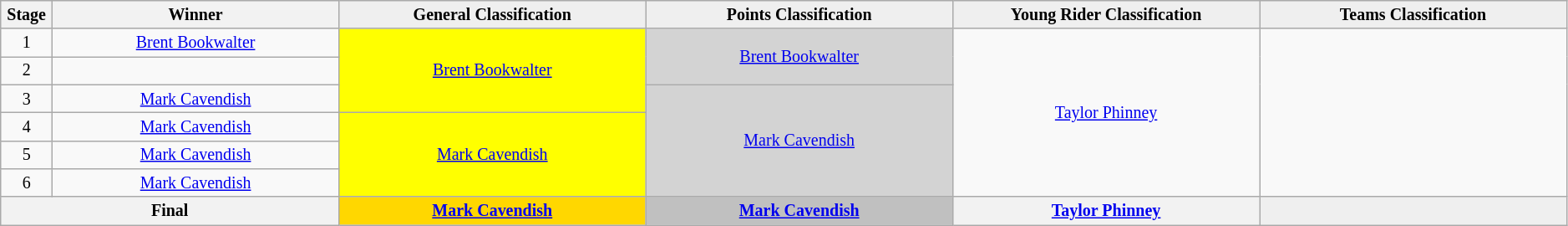<table class="wikitable" style="text-align: center; font-size:smaller;">
<tr style="background-color: #efefef;">
<th width="1%">Stage</th>
<th width="14%">Winner</th>
<th style="background:#EFEFEF;" width="15%">General Classification<br></th>
<th style="background:#EFEFEF;" width="15%">Points Classification<br></th>
<th style="background:#EFEFEF"  width="15%">Young Rider Classification<br></th>
<th style="background:#EFEFEF;" width="15%">Teams Classification</th>
</tr>
<tr>
<td>1</td>
<td><a href='#'>Brent Bookwalter</a></td>
<td style="background:yellow;" rowspan=3><a href='#'>Brent Bookwalter</a></td>
<td style="background:lightgrey;" rowspan=2><a href='#'>Brent Bookwalter</a></td>
<td style="background:offwhite;" rowspan=6><a href='#'>Taylor Phinney</a></td>
<td rowspan=6></td>
</tr>
<tr>
<td>2</td>
<td></td>
</tr>
<tr>
<td>3</td>
<td><a href='#'>Mark Cavendish</a></td>
<td style="background:lightgrey;" rowspan=4><a href='#'>Mark Cavendish</a></td>
</tr>
<tr>
<td>4</td>
<td><a href='#'>Mark Cavendish</a></td>
<td style="background:yellow;" rowspan=3><a href='#'>Mark Cavendish</a></td>
</tr>
<tr>
<td>5</td>
<td><a href='#'>Mark Cavendish</a></td>
</tr>
<tr>
<td>6</td>
<td><a href='#'>Mark Cavendish</a></td>
</tr>
<tr>
<th colspan=2><strong>Final</strong></th>
<th style="background:gold;"><a href='#'>Mark Cavendish</a></th>
<th style="background:silver;"><a href='#'>Mark Cavendish</a></th>
<th style="background:offwhite;"><a href='#'>Taylor Phinney</a></th>
<th style="background:#EFEFEF;"></th>
</tr>
</table>
